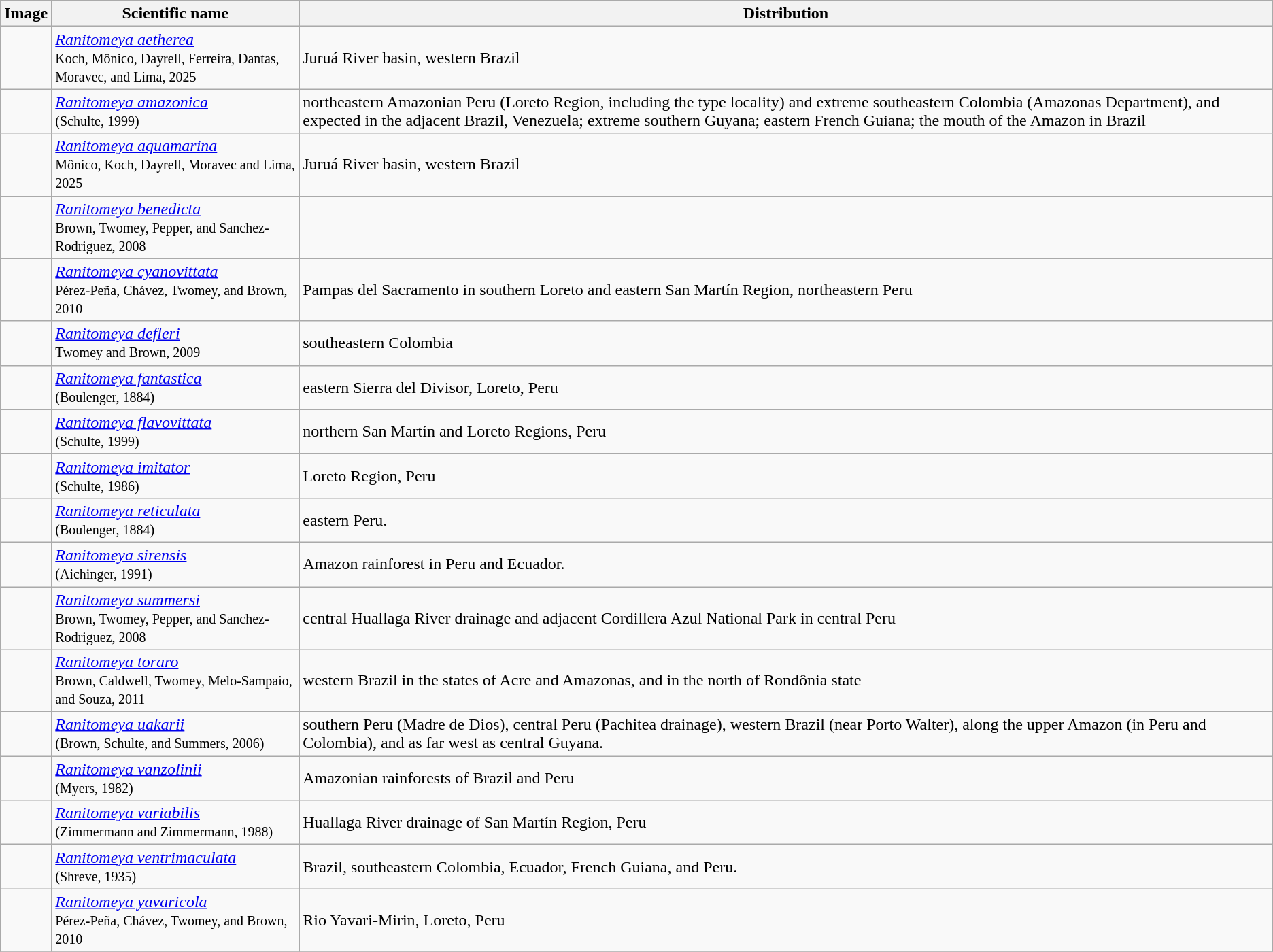<table class="wikitable sortable collapsible">
<tr>
<th>Image</th>
<th>Scientific name</th>
<th>Distribution</th>
</tr>
<tr>
<td></td>
<td><em><a href='#'>Ranitomeya aetherea</a></em><br><small>Koch, Mônico, Dayrell, Ferreira, Dantas, Moravec, and Lima, 2025</small></td>
<td>Juruá River basin, western Brazil</td>
</tr>
<tr>
<td></td>
<td><em><a href='#'>Ranitomeya amazonica</a></em><br><small>(Schulte, 1999)</small></td>
<td>northeastern Amazonian Peru (Loreto Region, including the type locality) and extreme southeastern Colombia (Amazonas Department), and expected in the adjacent Brazil, Venezuela; extreme southern Guyana; eastern French Guiana; the mouth of the Amazon in Brazil</td>
</tr>
<tr>
<td></td>
<td><em><a href='#'>Ranitomeya aquamarina</a></em><br><small>Mônico, Koch, Dayrell, Moravec and Lima, 2025</small></td>
<td>Juruá River basin, western Brazil</td>
</tr>
<tr>
<td></td>
<td><em><a href='#'>Ranitomeya benedicta</a></em><br><small>Brown, Twomey, Pepper, and Sanchez-Rodriguez, 2008</small></td>
<td></td>
</tr>
<tr>
<td></td>
<td><em><a href='#'>Ranitomeya cyanovittata</a></em><br><small>Pérez-Peña, Chávez, Twomey, and Brown, 2010</small></td>
<td>Pampas del Sacramento in southern Loreto and eastern San Martín Region, northeastern Peru</td>
</tr>
<tr>
<td></td>
<td><em><a href='#'>Ranitomeya defleri</a></em><br><small>Twomey and Brown, 2009</small></td>
<td>southeastern Colombia</td>
</tr>
<tr>
<td></td>
<td><em><a href='#'>Ranitomeya fantastica</a></em><br><small>(Boulenger, 1884)</small></td>
<td>eastern Sierra del Divisor, Loreto, Peru</td>
</tr>
<tr>
<td></td>
<td><em><a href='#'>Ranitomeya flavovittata</a></em><br><small>(Schulte, 1999)</small></td>
<td>northern San Martín and Loreto Regions, Peru</td>
</tr>
<tr>
<td></td>
<td><em><a href='#'>Ranitomeya imitator</a></em><br><small>(Schulte, 1986)</small></td>
<td>Loreto Region, Peru</td>
</tr>
<tr>
<td></td>
<td><em><a href='#'>Ranitomeya reticulata</a></em><br><small>(Boulenger, 1884)</small></td>
<td>eastern Peru.</td>
</tr>
<tr>
<td></td>
<td><em><a href='#'>Ranitomeya sirensis</a></em><br><small>(Aichinger, 1991)</small></td>
<td>Amazon rainforest in Peru and Ecuador.</td>
</tr>
<tr>
<td></td>
<td><em><a href='#'>Ranitomeya summersi</a></em><br><small>Brown, Twomey, Pepper, and Sanchez-Rodriguez, 2008</small></td>
<td>central Huallaga River drainage and adjacent Cordillera Azul National Park in central Peru</td>
</tr>
<tr>
<td></td>
<td><em><a href='#'>Ranitomeya toraro</a></em><br><small>Brown, Caldwell, Twomey, Melo-Sampaio, and Souza, 2011</small></td>
<td>western Brazil in the states of Acre and Amazonas, and in the north of Rondônia state</td>
</tr>
<tr>
<td></td>
<td><em><a href='#'>Ranitomeya uakarii</a></em><br><small>(Brown, Schulte, and Summers, 2006)</small></td>
<td>southern Peru (Madre de Dios), central Peru (Pachitea drainage), western Brazil (near Porto Walter), along the upper Amazon (in Peru and Colombia), and as far west as central Guyana.</td>
</tr>
<tr>
<td></td>
<td><em><a href='#'>Ranitomeya vanzolinii</a></em><br><small>(Myers, 1982)</small></td>
<td>Amazonian rainforests of Brazil and Peru</td>
</tr>
<tr>
<td></td>
<td><em><a href='#'>Ranitomeya variabilis</a></em><br><small>(Zimmermann and Zimmermann, 1988)</small></td>
<td>Huallaga River drainage of San Martín Region, Peru</td>
</tr>
<tr>
<td></td>
<td><em><a href='#'>Ranitomeya ventrimaculata</a></em><br><small>(Shreve, 1935)</small></td>
<td>Brazil, southeastern Colombia, Ecuador, French Guiana, and Peru.</td>
</tr>
<tr>
<td></td>
<td><em><a href='#'>Ranitomeya yavaricola</a></em><br><small>Pérez-Peña, Chávez, Twomey, and Brown, 2010</small></td>
<td>Rio Yavari-Mirin, Loreto, Peru</td>
</tr>
<tr>
</tr>
</table>
